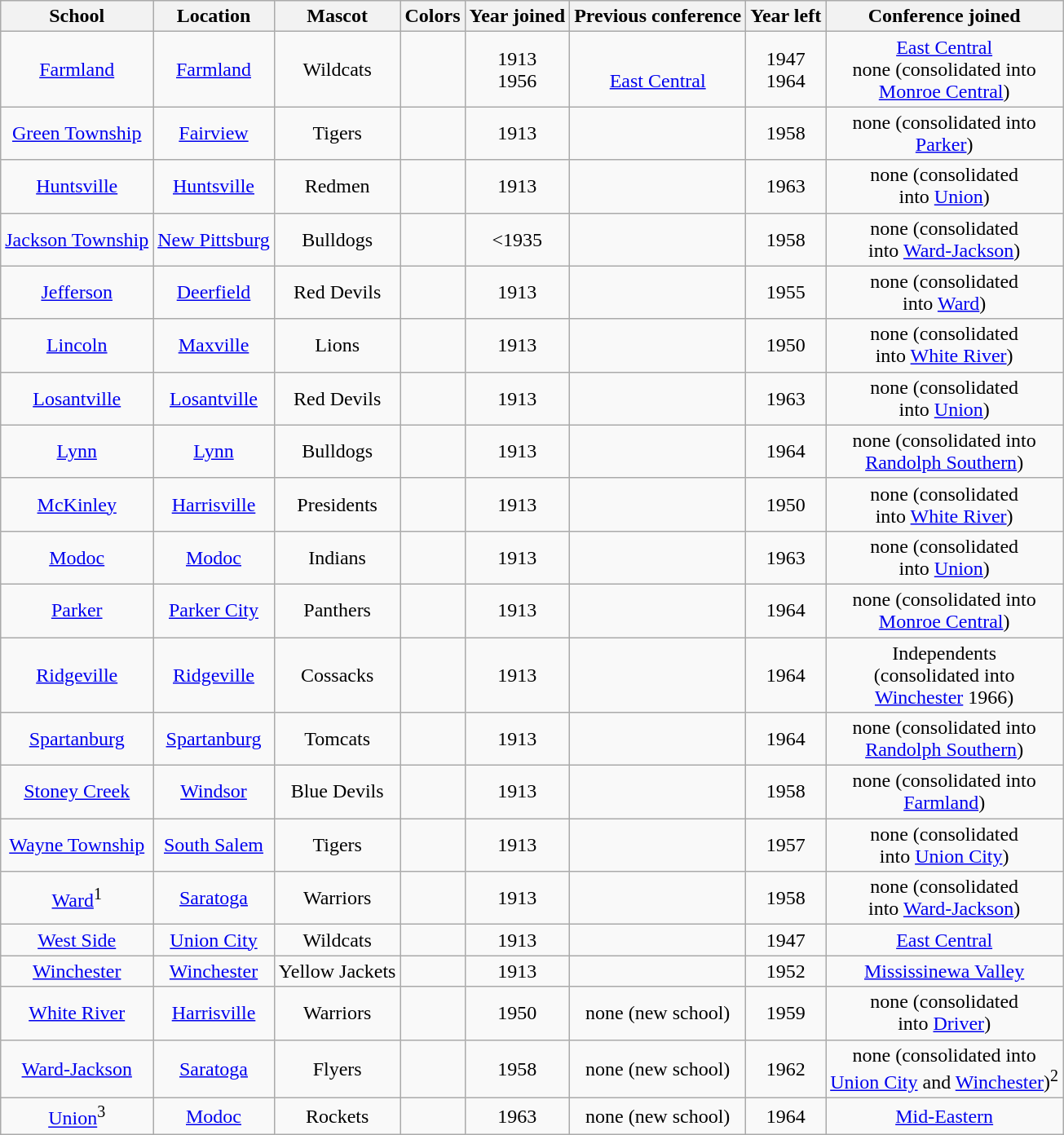<table class="wikitable" style="text-align:center;">
<tr>
<th>School</th>
<th>Location</th>
<th>Mascot</th>
<th>Colors</th>
<th>Year joined</th>
<th>Previous conference</th>
<th>Year left</th>
<th>Conference joined</th>
</tr>
<tr>
<td><a href='#'>Farmland</a></td>
<td><a href='#'>Farmland</a></td>
<td>Wildcats</td>
<td> </td>
<td>1913<br>1956</td>
<td><br><a href='#'>East Central</a></td>
<td>1947<br>1964</td>
<td><a href='#'>East Central</a><br>none (consolidated into<br><a href='#'>Monroe Central</a>)</td>
</tr>
<tr>
<td><a href='#'>Green Township</a></td>
<td><a href='#'>Fairview</a></td>
<td>Tigers</td>
<td> </td>
<td>1913</td>
<td></td>
<td>1958</td>
<td>none (consolidated into<br><a href='#'>Parker</a>)</td>
</tr>
<tr>
<td><a href='#'>Huntsville</a></td>
<td><a href='#'>Huntsville</a></td>
<td>Redmen</td>
<td> </td>
<td>1913</td>
<td></td>
<td>1963</td>
<td>none (consolidated<br>into <a href='#'>Union</a>)</td>
</tr>
<tr>
<td><a href='#'>Jackson Township</a></td>
<td><a href='#'>New Pittsburg</a></td>
<td>Bulldogs</td>
<td> </td>
<td><1935</td>
<td></td>
<td>1958</td>
<td>none (consolidated<br>into <a href='#'>Ward-Jackson</a>)</td>
</tr>
<tr>
<td><a href='#'>Jefferson</a></td>
<td><a href='#'>Deerfield</a></td>
<td>Red Devils</td>
<td> </td>
<td>1913</td>
<td></td>
<td>1955</td>
<td>none (consolidated<br>into <a href='#'>Ward</a>)</td>
</tr>
<tr>
<td><a href='#'>Lincoln</a></td>
<td><a href='#'>Maxville</a></td>
<td>Lions</td>
<td> </td>
<td>1913</td>
<td></td>
<td>1950</td>
<td>none (consolidated<br>into <a href='#'>White River</a>)</td>
</tr>
<tr>
<td><a href='#'>Losantville</a></td>
<td><a href='#'>Losantville</a></td>
<td>Red Devils</td>
<td> </td>
<td>1913</td>
<td></td>
<td>1963</td>
<td>none (consolidated<br>into <a href='#'>Union</a>)</td>
</tr>
<tr>
<td><a href='#'>Lynn</a></td>
<td><a href='#'>Lynn</a></td>
<td>Bulldogs</td>
<td> </td>
<td>1913</td>
<td></td>
<td>1964</td>
<td>none (consolidated into<br><a href='#'>Randolph Southern</a>)</td>
</tr>
<tr>
<td><a href='#'>McKinley</a></td>
<td><a href='#'>Harrisville</a></td>
<td>Presidents</td>
<td>  </td>
<td>1913</td>
<td></td>
<td>1950</td>
<td>none (consolidated<br>into <a href='#'>White River</a>)</td>
</tr>
<tr>
<td><a href='#'>Modoc</a></td>
<td><a href='#'>Modoc</a></td>
<td>Indians</td>
<td> </td>
<td>1913</td>
<td></td>
<td>1963</td>
<td>none (consolidated<br>into <a href='#'>Union</a>)</td>
</tr>
<tr>
<td><a href='#'>Parker</a></td>
<td><a href='#'>Parker City</a></td>
<td>Panthers</td>
<td> </td>
<td>1913</td>
<td></td>
<td>1964</td>
<td>none (consolidated into<br><a href='#'>Monroe Central</a>)</td>
</tr>
<tr>
<td><a href='#'>Ridgeville</a></td>
<td><a href='#'>Ridgeville</a></td>
<td>Cossacks</td>
<td> </td>
<td>1913</td>
<td></td>
<td>1964</td>
<td>Independents<br>(consolidated into<br><a href='#'>Winchester</a> 1966)</td>
</tr>
<tr>
<td><a href='#'>Spartanburg</a></td>
<td><a href='#'>Spartanburg</a></td>
<td>Tomcats</td>
<td> </td>
<td>1913</td>
<td></td>
<td>1964</td>
<td>none (consolidated into<br><a href='#'>Randolph Southern</a>)</td>
</tr>
<tr>
<td><a href='#'>Stoney Creek</a></td>
<td><a href='#'>Windsor</a></td>
<td>Blue Devils</td>
<td> </td>
<td>1913</td>
<td></td>
<td>1958</td>
<td>none (consolidated into<br><a href='#'>Farmland</a>)</td>
</tr>
<tr>
<td><a href='#'>Wayne Township</a></td>
<td><a href='#'>South Salem</a></td>
<td>Tigers</td>
<td> </td>
<td>1913</td>
<td></td>
<td>1957</td>
<td>none (consolidated<br>into <a href='#'>Union City</a>)</td>
</tr>
<tr>
<td><a href='#'>Ward</a><sup>1</sup></td>
<td><a href='#'>Saratoga</a></td>
<td>Warriors</td>
<td> </td>
<td>1913</td>
<td></td>
<td>1958</td>
<td>none (consolidated<br>into <a href='#'>Ward-Jackson</a>)</td>
</tr>
<tr>
<td><a href='#'>West Side</a></td>
<td><a href='#'>Union City</a></td>
<td>Wildcats</td>
<td> </td>
<td>1913</td>
<td></td>
<td>1947</td>
<td><a href='#'>East Central</a></td>
</tr>
<tr>
<td><a href='#'>Winchester</a></td>
<td><a href='#'>Winchester</a></td>
<td>Yellow Jackets</td>
<td> </td>
<td>1913</td>
<td></td>
<td>1952</td>
<td><a href='#'>Mississinewa Valley</a></td>
</tr>
<tr>
<td><a href='#'>White River</a></td>
<td><a href='#'>Harrisville</a></td>
<td>Warriors</td>
<td> </td>
<td>1950</td>
<td>none (new school)</td>
<td>1959</td>
<td>none (consolidated<br>into <a href='#'>Driver</a>)</td>
</tr>
<tr>
<td><a href='#'>Ward-Jackson</a></td>
<td><a href='#'>Saratoga</a></td>
<td>Flyers</td>
<td> </td>
<td>1958</td>
<td>none (new school)</td>
<td>1962</td>
<td>none (consolidated into<br><a href='#'>Union City</a> and <a href='#'>Winchester</a>)<sup>2</sup></td>
</tr>
<tr>
<td><a href='#'>Union</a><sup>3</sup></td>
<td><a href='#'>Modoc</a></td>
<td>Rockets</td>
<td>  </td>
<td>1963</td>
<td>none (new school)</td>
<td>1964</td>
<td><a href='#'>Mid-Eastern</a></td>
</tr>
</table>
